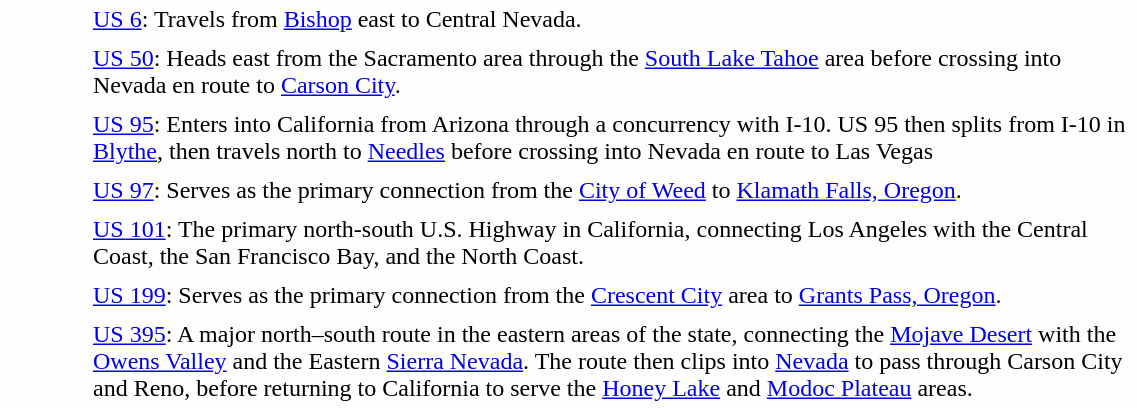<table style="width:60%;" cellpadding="4" cellspacing="0">
<tr>
<td style="width:50px; text-align:center; background:#fefefe;"></td>
<td style="background:#fefefe;"><a href='#'>US 6</a>: Travels from <a href='#'>Bishop</a> east to Central Nevada.</td>
</tr>
<tr>
<td style="width:50px; text-align:center; background:#fefefe;"></td>
<td style="background:#fefefe;"><a href='#'>US 50</a>: Heads east from the Sacramento area through the <a href='#'>South Lake Tahoe</a> area before crossing into Nevada en route to <a href='#'>Carson City</a>.</td>
</tr>
<tr>
<td style="width:50px; text-align:center; background:#fefefe;"></td>
<td style="background:#fefefe;"><a href='#'>US 95</a>: Enters into California from Arizona through a concurrency with I-10. US 95 then splits from I-10 in <a href='#'>Blythe</a>, then travels north to <a href='#'>Needles</a> before crossing into Nevada en route to Las Vegas</td>
</tr>
<tr>
<td style="width:50px; text-align:center; background:#fefefe;"></td>
<td style="background:#fefefe;"><a href='#'>US 97</a>: Serves as the primary connection from the <a href='#'>City of Weed</a> to <a href='#'>Klamath Falls, Oregon</a>.</td>
</tr>
<tr>
<td style="width:50px; text-align:center; background:#fefefe;"></td>
<td style="background:#fefefe;"><a href='#'>US 101</a>: The primary north-south U.S. Highway in California, connecting Los Angeles with the Central Coast, the San Francisco Bay, and the North Coast.</td>
</tr>
<tr>
<td style="width:50px; text-align:center; background:#fefefe;"></td>
<td style="background:#fefefe;"><a href='#'>US 199</a>: Serves as the primary connection from the <a href='#'>Crescent City</a> area to <a href='#'>Grants Pass, Oregon</a>.</td>
</tr>
<tr>
<td style="width:50px; text-align:center; background:#fefefe;"></td>
<td style="background:#fefefe;"><a href='#'>US 395</a>: A major north–south route in the eastern areas of the state, connecting the <a href='#'>Mojave Desert</a> with the <a href='#'>Owens Valley</a> and the Eastern <a href='#'>Sierra Nevada</a>. The route then clips into <a href='#'>Nevada</a> to pass through Carson City and Reno, before returning to California to serve the <a href='#'>Honey Lake</a> and <a href='#'>Modoc Plateau</a> areas.</td>
</tr>
</table>
